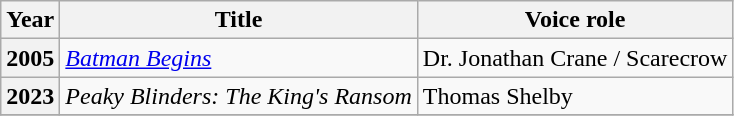<table class="wikitable plainrowheaders sortable">
<tr>
<th>Year</th>
<th>Title</th>
<th>Voice role</th>
</tr>
<tr>
<th scope="row">2005</th>
<td><em><a href='#'>Batman Begins</a></em></td>
<td>Dr. Jonathan Crane / Scarecrow</td>
</tr>
<tr>
<th scope="row">2023</th>
<td><em>Peaky Blinders: The King's Ransom</em></td>
<td>Thomas Shelby</td>
</tr>
<tr>
</tr>
</table>
